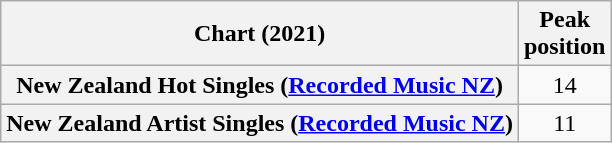<table class="wikitable plainrowheaders" style="text-align:center">
<tr>
<th scope="col">Chart (2021)</th>
<th scope="col">Peak<br>position</th>
</tr>
<tr>
<th scope="row">New Zealand Hot Singles (<a href='#'>Recorded Music NZ</a>)</th>
<td>14</td>
</tr>
<tr>
<th scope="row">New Zealand Artist Singles (<a href='#'>Recorded Music NZ</a>)</th>
<td>11</td>
</tr>
</table>
